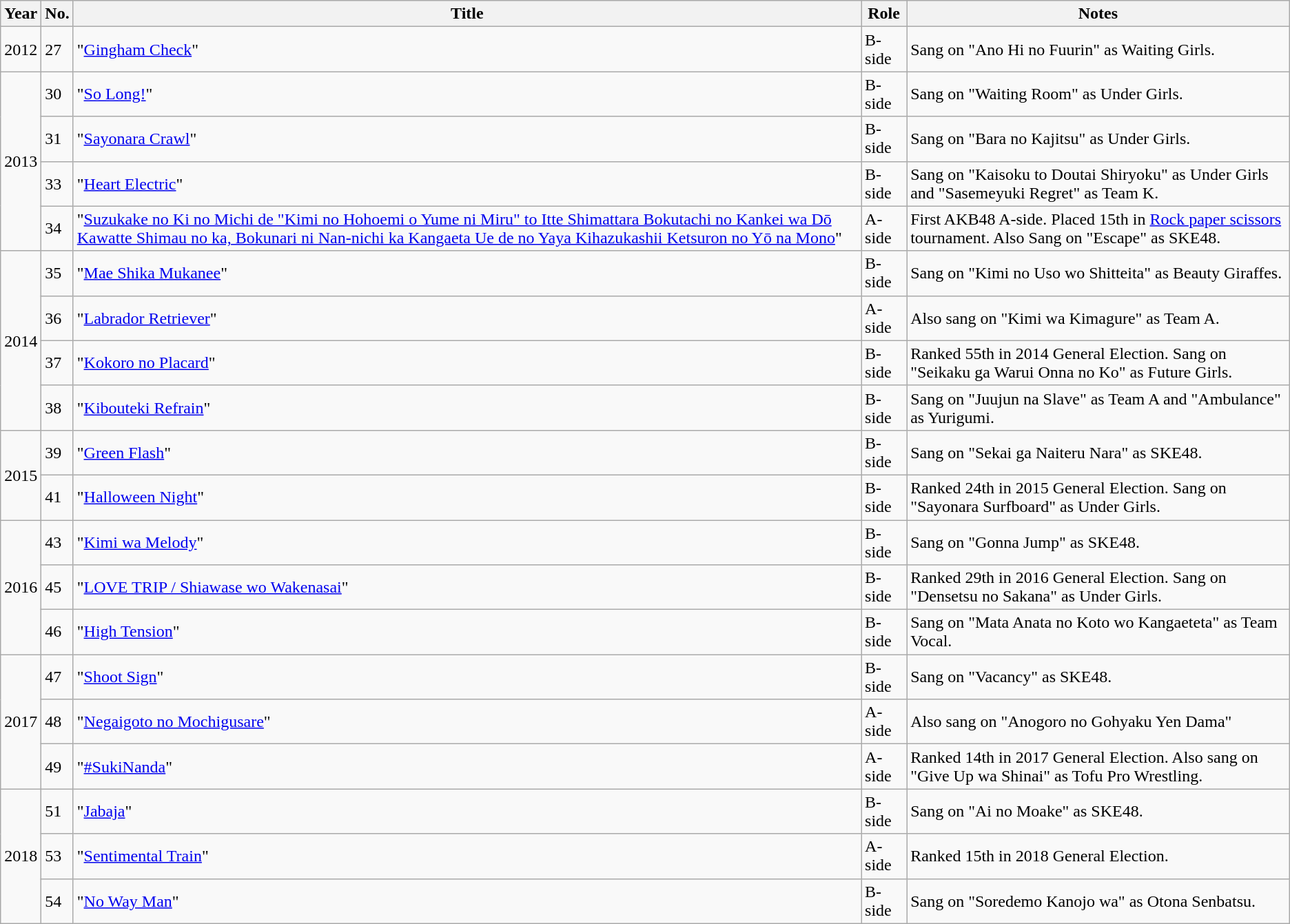<table class="wikitable sortable">
<tr>
<th>Year</th>
<th data-sort-type="number">No. </th>
<th>Title </th>
<th>Role </th>
<th class="unsortable">Notes </th>
</tr>
<tr>
<td rowspan="1">2012</td>
<td>27</td>
<td>"<a href='#'>Gingham Check</a>"</td>
<td>B-side</td>
<td>Sang on "Ano Hi no Fuurin" as Waiting Girls.</td>
</tr>
<tr>
<td rowspan="4">2013</td>
<td>30</td>
<td>"<a href='#'>So Long!</a>"</td>
<td>B-side</td>
<td>Sang on "Waiting Room" as Under Girls.</td>
</tr>
<tr>
<td>31</td>
<td>"<a href='#'>Sayonara Crawl</a>"</td>
<td>B-side</td>
<td>Sang on "Bara no Kajitsu" as Under Girls.</td>
</tr>
<tr>
<td>33</td>
<td>"<a href='#'>Heart Electric</a>"</td>
<td>B-side</td>
<td>Sang on "Kaisoku to Doutai Shiryoku" as Under Girls and "Sasemeyuki Regret" as Team K.</td>
</tr>
<tr>
<td>34</td>
<td>"<a href='#'>Suzukake no Ki no Michi de "Kimi no Hohoemi o Yume ni Miru" to Itte Shimattara Bokutachi no Kankei wa Dō Kawatte Shimau no ka, Bokunari ni Nan-nichi ka Kangaeta Ue de no Yaya Kihazukashii Ketsuron no Yō na Mono</a>"</td>
<td>A-side</td>
<td>First AKB48 A-side. Placed 15th in <a href='#'>Rock paper scissors</a> tournament. Also Sang on "Escape" as SKE48.</td>
</tr>
<tr>
<td rowspan="4">2014</td>
<td>35</td>
<td>"<a href='#'>Mae Shika Mukanee</a>"</td>
<td>B-side</td>
<td>Sang on "Kimi no Uso wo Shitteita" as Beauty Giraffes.</td>
</tr>
<tr>
<td>36</td>
<td>"<a href='#'>Labrador Retriever</a>"</td>
<td>A-side</td>
<td>Also sang on "Kimi wa Kimagure" as Team A.</td>
</tr>
<tr>
<td>37</td>
<td>"<a href='#'>Kokoro no Placard</a>"</td>
<td>B-side</td>
<td>Ranked 55th in 2014 General Election. Sang on "Seikaku ga Warui Onna no Ko" as Future Girls.</td>
</tr>
<tr>
<td>38</td>
<td>"<a href='#'>Kibouteki Refrain</a>"</td>
<td>B-side</td>
<td>Sang on "Juujun na Slave" as Team A and "Ambulance" as Yurigumi.</td>
</tr>
<tr>
<td rowspan="2">2015</td>
<td>39</td>
<td>"<a href='#'>Green Flash</a>"</td>
<td>B-side</td>
<td>Sang on "Sekai ga Naiteru Nara" as SKE48.</td>
</tr>
<tr>
<td>41</td>
<td>"<a href='#'>Halloween Night</a>"</td>
<td>B-side</td>
<td>Ranked 24th in 2015 General Election. Sang on "Sayonara Surfboard" as Under Girls.</td>
</tr>
<tr>
<td rowspan=3 style="text-align:center">2016</td>
<td>43</td>
<td>"<a href='#'>Kimi wa Melody</a>"</td>
<td>B-side</td>
<td>Sang on "Gonna Jump" as SKE48.</td>
</tr>
<tr>
<td>45</td>
<td>"<a href='#'>LOVE TRIP / Shiawase wo Wakenasai</a>"</td>
<td>B-side</td>
<td>Ranked 29th in 2016 General Election. Sang on "Densetsu no Sakana" as Under Girls.</td>
</tr>
<tr>
<td>46</td>
<td>"<a href='#'>High Tension</a>"</td>
<td>B-side</td>
<td>Sang on "Mata Anata no Koto wo Kangaeteta" as Team Vocal.</td>
</tr>
<tr>
<td rowspan=3 style="text-align:center">2017</td>
<td>47</td>
<td>"<a href='#'>Shoot Sign</a>"</td>
<td>B-side</td>
<td>Sang on "Vacancy" as SKE48.</td>
</tr>
<tr>
<td>48</td>
<td>"<a href='#'>Negaigoto no Mochigusare</a>"</td>
<td>A-side</td>
<td>Also sang on "Anogoro no Gohyaku Yen Dama"</td>
</tr>
<tr>
<td>49</td>
<td>"<a href='#'>#SukiNanda</a>"</td>
<td>A-side</td>
<td>Ranked 14th in 2017 General Election. Also sang on "Give Up wa Shinai" as Tofu Pro Wrestling.</td>
</tr>
<tr>
<td rowspan=3 style="text-align:center">2018</td>
<td>51</td>
<td>"<a href='#'>Jabaja</a>"</td>
<td>B-side</td>
<td>Sang on "Ai no Moake" as SKE48.</td>
</tr>
<tr>
<td>53</td>
<td>"<a href='#'>Sentimental Train</a>"</td>
<td>A-side</td>
<td>Ranked 15th in 2018 General Election.</td>
</tr>
<tr>
<td>54</td>
<td>"<a href='#'>No Way Man</a>"</td>
<td>B-side</td>
<td>Sang on "Soredemo Kanojo wa" as Otona Senbatsu.</td>
</tr>
</table>
